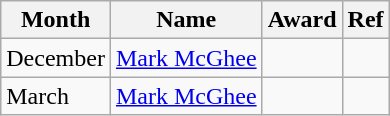<table class="wikitable"  class= style="text-align:center; border:1px #aaa solid; font-size:95%">
<tr>
<th>Month</th>
<th>Name</th>
<th>Award</th>
<th>Ref</th>
</tr>
<tr>
<td>December</td>
<td><a href='#'>Mark McGhee</a></td>
<td></td>
<td></td>
</tr>
<tr>
<td>March</td>
<td><a href='#'>Mark McGhee</a></td>
<td></td>
<td></td>
</tr>
</table>
